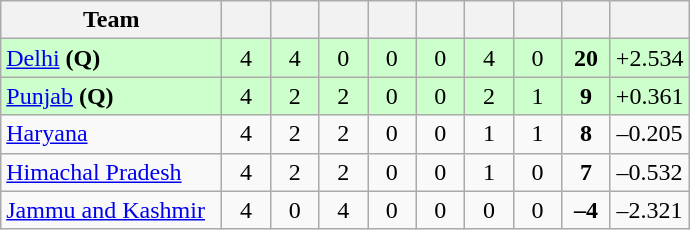<table class="wikitable" style="text-align:center">
<tr>
<th style="width:140px;">Team</th>
<th style="width:25px;"></th>
<th style="width:25px;"></th>
<th style="width:25px;"></th>
<th style="width:25px;"></th>
<th style="width:25px;"></th>
<th style="width:25px;"></th>
<th style="width:25px;"></th>
<th style="width:25px;"></th>
<th style="width:40px;"></th>
</tr>
<tr style="background:#cfc;">
<td style="text-align:left"><a href='#'>Delhi</a> <strong>(Q)</strong></td>
<td>4</td>
<td>4</td>
<td>0</td>
<td>0</td>
<td>0</td>
<td>4</td>
<td>0</td>
<td><strong>20</strong></td>
<td>+2.534</td>
</tr>
<tr style="background:#cfc;">
<td style="text-align:left"><a href='#'>Punjab</a> <strong>(Q)</strong></td>
<td>4</td>
<td>2</td>
<td>2</td>
<td>0</td>
<td>0</td>
<td>2</td>
<td>1</td>
<td><strong>9</strong></td>
<td>+0.361</td>
</tr>
<tr>
<td style="text-align:left"><a href='#'>Haryana</a></td>
<td>4</td>
<td>2</td>
<td>2</td>
<td>0</td>
<td>0</td>
<td>1</td>
<td>1</td>
<td><strong>8</strong></td>
<td>–0.205</td>
</tr>
<tr>
<td style="text-align:left"><a href='#'>Himachal Pradesh</a></td>
<td>4</td>
<td>2</td>
<td>2</td>
<td>0</td>
<td>0</td>
<td>1</td>
<td>0</td>
<td><strong>7</strong></td>
<td>–0.532</td>
</tr>
<tr>
<td style="text-align:left"><a href='#'>Jammu and Kashmir</a></td>
<td>4</td>
<td>0</td>
<td>4</td>
<td>0</td>
<td>0</td>
<td>0</td>
<td>0</td>
<td><strong>–4</strong></td>
<td>–2.321</td>
</tr>
</table>
